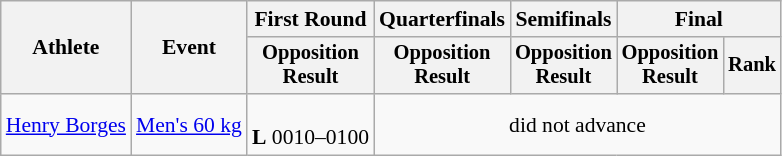<table class="wikitable" border="1" style="font-size:90%">
<tr>
<th rowspan="2">Athlete</th>
<th rowspan="2">Event</th>
<th>First Round</th>
<th>Quarterfinals</th>
<th>Semifinals</th>
<th colspan=2>Final</th>
</tr>
<tr style="font-size:95%">
<th>Opposition<br>Result</th>
<th>Opposition<br>Result</th>
<th>Opposition<br>Result</th>
<th>Opposition<br>Result</th>
<th>Rank</th>
</tr>
<tr align=center>
<td align=left><a href='#'>Henry Borges</a></td>
<td align=left><a href='#'>Men's 60 kg</a></td>
<td><br><strong>L</strong> 0010–0100</td>
<td colspan=4>did not advance</td>
</tr>
</table>
